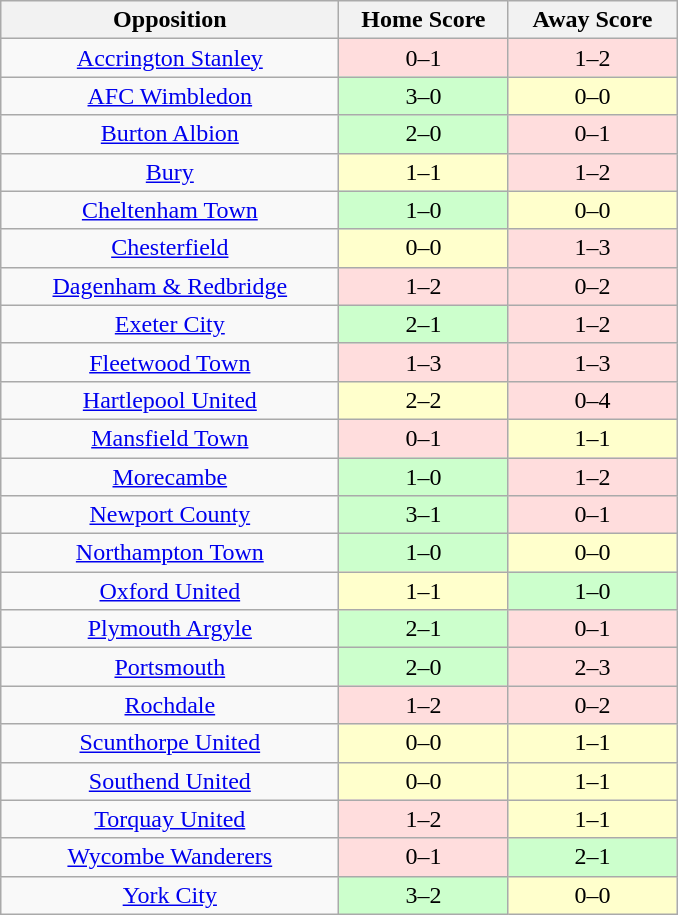<table class="wikitable">
<tr>
<th style="width:40%;">Opposition</th>
<th style="width:20%;">Home Score</th>
<th style="width:20%;">Away Score</th>
</tr>
<tr>
<td style="text-align:center;"><a href='#'>Accrington Stanley</a></td>
<td style="background:#fdd; text-align:center;">0–1</td>
<td style="background:#fdd; text-align:center;">1–2</td>
</tr>
<tr style="text-align:center;">
<td><a href='#'>AFC Wimbledon</a></td>
<td style="background:#cfc; ">3–0</td>
<td style="background:#ffc; ">0–0</td>
</tr>
<tr>
<td style="text-align:center;"><a href='#'>Burton Albion</a></td>
<td style="background:#cfc; text-align:center;">2–0</td>
<td style="background:#fdd; text-align:center;">0–1</td>
</tr>
<tr>
<td style="text-align:center;"><a href='#'>Bury</a></td>
<td style="background:#ffc; text-align:center;">1–1</td>
<td style="background:#fdd; text-align:center;">1–2</td>
</tr>
<tr>
<td style="text-align:center;"><a href='#'>Cheltenham Town</a></td>
<td style="background:#cfc; text-align:center;">1–0</td>
<td style="background:#ffc; text-align:center;">0–0</td>
</tr>
<tr>
<td style="text-align:center;"><a href='#'>Chesterfield</a></td>
<td style="background:#ffc; text-align:center;">0–0</td>
<td style="background:#fdd; text-align:center;">1–3</td>
</tr>
<tr>
<td style="text-align:center;"><a href='#'>Dagenham & Redbridge</a></td>
<td style="background:#fdd; text-align:center;">1–2</td>
<td style="background:#fdd; text-align:center;">0–2</td>
</tr>
<tr>
<td style="text-align:center;"><a href='#'>Exeter City</a></td>
<td style="background:#cfc; text-align:center;">2–1</td>
<td style="background:#fdd; text-align:center;">1–2</td>
</tr>
<tr>
<td style="text-align:center;"><a href='#'>Fleetwood Town</a></td>
<td style="background:#fdd; text-align:center;">1–3</td>
<td style="background:#fdd; text-align:center;">1–3</td>
</tr>
<tr>
<td style="text-align:center;"><a href='#'>Hartlepool United</a></td>
<td style="background:#ffc; text-align:center;">2–2</td>
<td style="background:#fdd; text-align:center;">0–4</td>
</tr>
<tr>
<td style="text-align:center;"><a href='#'>Mansfield Town</a></td>
<td style="background:#fdd; text-align:center;">0–1</td>
<td style="background:#ffc; text-align:center;">1–1</td>
</tr>
<tr>
<td style="text-align:center;"><a href='#'>Morecambe</a></td>
<td style="background:#cfc; text-align:center;">1–0</td>
<td style="background:#fdd; text-align:center;">1–2</td>
</tr>
<tr>
<td style="text-align:center;"><a href='#'>Newport County</a></td>
<td style="background:#cfc; text-align:center;">3–1</td>
<td style="background:#fdd; text-align:center;">0–1</td>
</tr>
<tr>
<td style="text-align:center;"><a href='#'>Northampton Town</a></td>
<td style="background:#cfc; text-align:center;">1–0</td>
<td style="background:#ffc; text-align:center;">0–0</td>
</tr>
<tr>
<td style="text-align:center;"><a href='#'>Oxford United</a></td>
<td style="background:#ffc; text-align:center;">1–1</td>
<td style="background:#cfc; text-align:center;">1–0</td>
</tr>
<tr>
<td style="text-align:center;"><a href='#'>Plymouth Argyle</a></td>
<td style="background:#cfc; text-align:center;">2–1</td>
<td style="background:#fdd; text-align:center;">0–1</td>
</tr>
<tr>
<td style="text-align:center;"><a href='#'>Portsmouth</a></td>
<td style="background:#cfc; text-align:center;">2–0</td>
<td style="background:#fdd; text-align:center;">2–3</td>
</tr>
<tr>
<td style="text-align:center;"><a href='#'>Rochdale</a></td>
<td style="background:#fdd; text-align:center;">1–2</td>
<td style="background:#fdd; text-align:center;">0–2</td>
</tr>
<tr>
<td style="text-align:center;"><a href='#'>Scunthorpe United</a></td>
<td style="background:#ffc; text-align:center;">0–0</td>
<td style="background:#ffc; text-align:center;">1–1</td>
</tr>
<tr>
<td style="text-align:center;"><a href='#'>Southend United</a></td>
<td style="background:#ffc; text-align:center;">0–0</td>
<td style="background:#ffc; text-align:center;">1–1</td>
</tr>
<tr>
<td style="text-align:center;"><a href='#'>Torquay United</a></td>
<td style="background:#fdd; text-align:center;">1–2</td>
<td style="background:#ffc; text-align:center;">1–1</td>
</tr>
<tr>
<td style="text-align:center;"><a href='#'>Wycombe Wanderers</a></td>
<td style="background:#fdd; text-align:center;">0–1</td>
<td style="background:#cfc; text-align:center;">2–1</td>
</tr>
<tr>
<td style="text-align:center;"><a href='#'>York City</a></td>
<td style="background:#cfc; text-align:center;">3–2</td>
<td style="background:#ffc; text-align:center;">0–0</td>
</tr>
</table>
